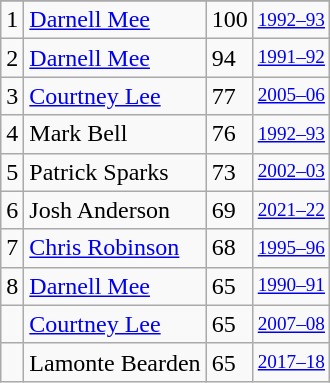<table class="wikitable">
<tr>
</tr>
<tr>
<td>1</td>
<td><a href='#'>Darnell Mee</a></td>
<td>100</td>
<td style="font-size:80%;"><a href='#'>1992–93</a></td>
</tr>
<tr>
<td>2</td>
<td><a href='#'>Darnell Mee</a></td>
<td>94</td>
<td style="font-size:80%;"><a href='#'>1991–92</a></td>
</tr>
<tr>
<td>3</td>
<td><a href='#'>Courtney Lee</a></td>
<td>77</td>
<td style="font-size:80%;"><a href='#'>2005–06</a></td>
</tr>
<tr>
<td>4</td>
<td>Mark Bell</td>
<td>76</td>
<td style="font-size:80%;"><a href='#'>1992–93</a></td>
</tr>
<tr>
<td>5</td>
<td>Patrick Sparks</td>
<td>73</td>
<td style="font-size:80%;"><a href='#'>2002–03</a></td>
</tr>
<tr>
<td>6</td>
<td>Josh Anderson</td>
<td>69</td>
<td style="font-size:80%;"><a href='#'>2021–22</a></td>
</tr>
<tr>
<td>7</td>
<td><a href='#'>Chris Robinson</a></td>
<td>68</td>
<td style="font-size:80%;"><a href='#'>1995–96</a></td>
</tr>
<tr>
<td>8</td>
<td><a href='#'>Darnell Mee</a></td>
<td>65</td>
<td style="font-size:80%;"><a href='#'>1990–91</a></td>
</tr>
<tr>
<td></td>
<td><a href='#'>Courtney Lee</a></td>
<td>65</td>
<td style="font-size:80%;"><a href='#'>2007–08</a></td>
</tr>
<tr>
<td></td>
<td>Lamonte Bearden</td>
<td>65</td>
<td style="font-size:80%;"><a href='#'>2017–18</a></td>
</tr>
</table>
